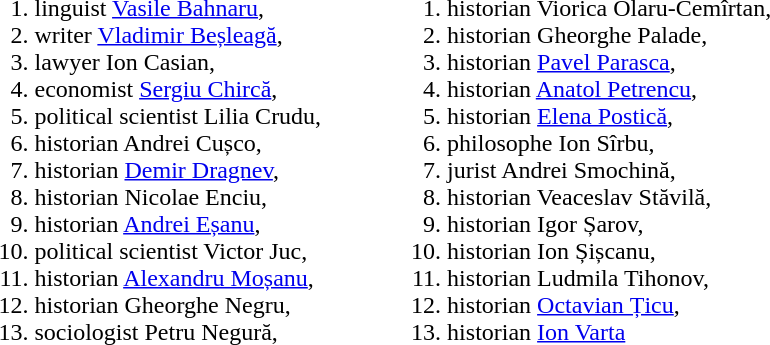<table valign="top">
<tr>
<td><ul><ol><br><li> linguist <a href='#'>Vasile Bahnaru</a>,
<li> writer <a href='#'>Vladimir Beșleagă</a>,
<li> lawyer Ion Casian,
<li> economist <a href='#'>Sergiu Chircă</a>,
<li> political scientist Lilia Crudu,
<li> historian Andrei Cușco,
<li> historian <a href='#'>Demir Dragnev</a>,
<li> historian Nicolae Enciu,
<li> historian <a href='#'>Andrei Eșanu</a>,
<li> political scientist Victor Juc,
<li> historian <a href='#'>Alexandru Moșanu</a>,
<li> historian Gheorghe Negru,
<li> sociologist Petru Negură,<br></ol></ul></td>
<td><ul><ol><br><li> historian Viorica Olaru-Cemîrtan,
<li> historian Gheorghe Palade,
<li> historian <a href='#'>Pavel Parasca</a>,
<li> historian <a href='#'>Anatol Petrencu</a>,
<li> historian <a href='#'>Elena Postică</a>,
<li> philosophe Ion Sîrbu,
<li> jurist Andrei Smochină,
<li> historian Veaceslav Stăvilă,
<li> historian Igor Șarov,
<li> historian Ion Șișcanu,
<li> historian Ludmila Tihonov,
<li> historian <a href='#'>Octavian Țicu</a>,
<li> historian <a href='#'>Ion Varta</a>
</ol></ul></td>
</tr>
</table>
